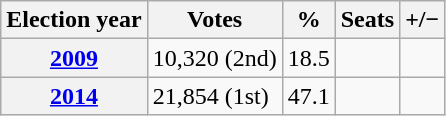<table class=wikitable style="border:1px #AAAAFF solid">
<tr>
<th>Election year</th>
<th>Votes</th>
<th>%</th>
<th>Seats</th>
<th>+/−</th>
</tr>
<tr>
<th><a href='#'>2009</a></th>
<td>10,320 (2nd)</td>
<td>18.5</td>
<td></td>
<td></td>
</tr>
<tr>
<th><a href='#'>2014</a></th>
<td>21,854 (1st)</td>
<td>47.1</td>
<td></td>
<td></td>
</tr>
</table>
